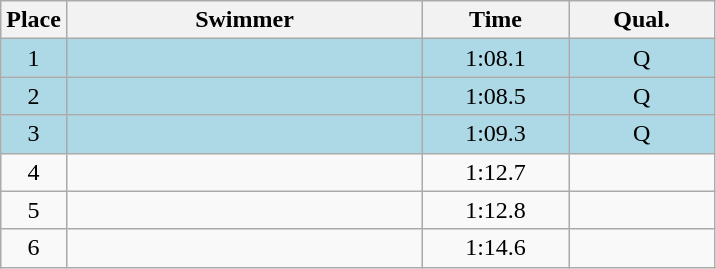<table class=wikitable style="text-align:center">
<tr>
<th>Place</th>
<th width=230>Swimmer</th>
<th width=90>Time</th>
<th width=90>Qual.</th>
</tr>
<tr bgcolor=lightblue>
<td>1</td>
<td align=left></td>
<td>1:08.1</td>
<td>Q</td>
</tr>
<tr bgcolor=lightblue>
<td>2</td>
<td align=left></td>
<td>1:08.5</td>
<td>Q</td>
</tr>
<tr bgcolor=lightblue>
<td>3</td>
<td align=left></td>
<td>1:09.3</td>
<td>Q</td>
</tr>
<tr>
<td>4</td>
<td align=left></td>
<td>1:12.7</td>
<td></td>
</tr>
<tr>
<td>5</td>
<td align=left></td>
<td>1:12.8</td>
<td></td>
</tr>
<tr>
<td>6</td>
<td align=left></td>
<td>1:14.6</td>
<td></td>
</tr>
</table>
